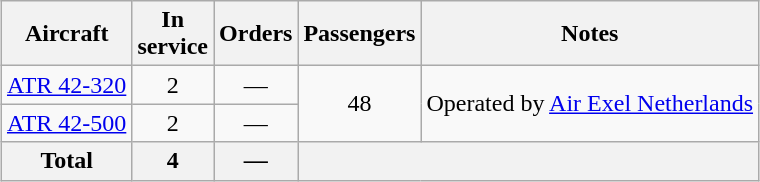<table class="wikitable" style="margin:0.5em auto; text-align:center">
<tr>
<th>Aircraft</th>
<th>In <br> service</th>
<th>Orders</th>
<th>Passengers</th>
<th>Notes</th>
</tr>
<tr>
<td><a href='#'>ATR 42-320</a></td>
<td>2</td>
<td>—</td>
<td rowspan=2>48</td>
<td rowspan=2>Operated by <a href='#'>Air Exel Netherlands</a></td>
</tr>
<tr>
<td><a href='#'>ATR 42-500</a></td>
<td>2</td>
<td>—</td>
</tr>
<tr>
<th>Total</th>
<th>4</th>
<th>—</th>
<th colspan=5></th>
</tr>
</table>
